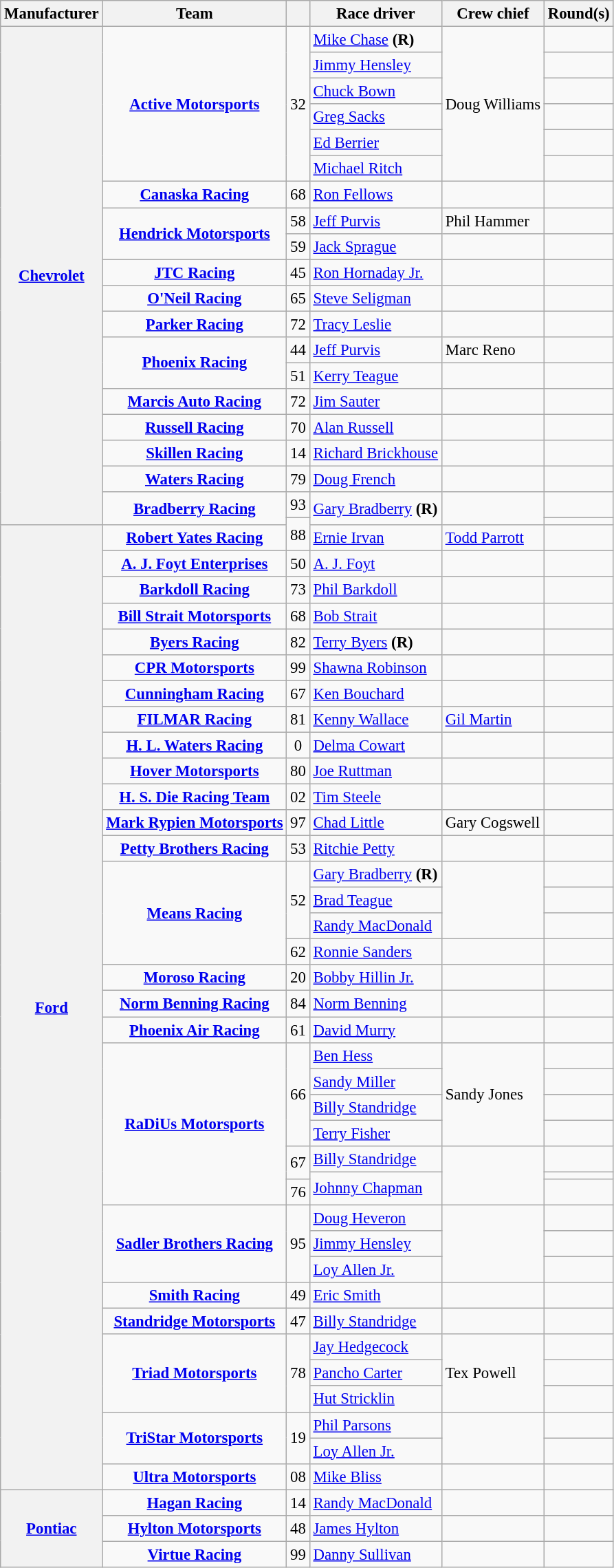<table class="wikitable" style="font-size: 95%;">
<tr>
<th>Manufacturer</th>
<th>Team</th>
<th></th>
<th>Race driver</th>
<th>Crew chief</th>
<th>Round(s)</th>
</tr>
<tr>
<th rowspan=20><a href='#'>Chevrolet</a></th>
<td rowspan="6" style="text-align:center;"><strong><a href='#'>Active Motorsports</a></strong></td>
<td rowspan=6 style="text-align:center;">32</td>
<td><a href='#'>Mike Chase</a> <strong>(R)</strong></td>
<td rowspan=6>Doug Williams</td>
<td></td>
</tr>
<tr>
<td><a href='#'>Jimmy Hensley</a></td>
<td></td>
</tr>
<tr>
<td><a href='#'>Chuck Bown</a></td>
<td></td>
</tr>
<tr>
<td><a href='#'>Greg Sacks</a></td>
<td></td>
</tr>
<tr>
<td><a href='#'>Ed Berrier</a></td>
<td></td>
</tr>
<tr>
<td><a href='#'>Michael Ritch</a></td>
<td></td>
</tr>
<tr>
<td style="text-align:center;"><strong><a href='#'>Canaska Racing</a></strong></td>
<td style="text-align:center;">68</td>
<td><a href='#'>Ron Fellows</a></td>
<td></td>
<td></td>
</tr>
<tr>
<td rowspan=2 style="text-align:center;"><strong><a href='#'>Hendrick Motorsports</a></strong></td>
<td style="text-align:center;">58</td>
<td><a href='#'>Jeff Purvis</a></td>
<td>Phil Hammer</td>
<td></td>
</tr>
<tr>
<td style="text-align:center;">59</td>
<td><a href='#'>Jack Sprague</a></td>
<td></td>
<td></td>
</tr>
<tr>
<td style="text-align:center;"><strong><a href='#'>JTC Racing</a></strong></td>
<td style="text-align:center;">45</td>
<td><a href='#'>Ron Hornaday Jr.</a></td>
<td></td>
<td></td>
</tr>
<tr>
<td style="text-align:center;"><strong><a href='#'>O'Neil Racing</a></strong></td>
<td style="text-align:center;">65</td>
<td><a href='#'>Steve Seligman</a></td>
<td></td>
<td></td>
</tr>
<tr>
<td style="text-align:center;"><strong><a href='#'>Parker Racing</a></strong></td>
<td style="text-align:center;">72</td>
<td><a href='#'>Tracy Leslie</a></td>
<td></td>
<td></td>
</tr>
<tr>
<td rowspan=2 style="text-align:center;"><strong><a href='#'>Phoenix Racing</a></strong></td>
<td style="text-align:center;">44</td>
<td><a href='#'>Jeff Purvis</a></td>
<td>Marc Reno</td>
<td></td>
</tr>
<tr>
<td style="text-align:center;">51</td>
<td><a href='#'>Kerry Teague</a></td>
<td></td>
<td></td>
</tr>
<tr>
<td style="text-align:center;"><strong><a href='#'>Marcis Auto Racing</a></strong></td>
<td style="text-align:center;">72</td>
<td><a href='#'>Jim Sauter</a></td>
<td></td>
<td></td>
</tr>
<tr>
<td style="text-align:center;"><strong><a href='#'>Russell Racing</a></strong></td>
<td style="text-align:center;">70</td>
<td><a href='#'>Alan Russell</a></td>
<td></td>
<td></td>
</tr>
<tr>
<td style="text-align:center;"><strong><a href='#'>Skillen Racing</a></strong></td>
<td style="text-align:center;">14</td>
<td><a href='#'>Richard Brickhouse</a></td>
<td></td>
<td></td>
</tr>
<tr>
<td style="text-align:center;"><strong><a href='#'>Waters Racing</a></strong></td>
<td style="text-align:center;">79</td>
<td><a href='#'>Doug French</a></td>
<td></td>
<td></td>
</tr>
<tr>
<td rowspan=2 style="text-align:center;"><strong><a href='#'>Bradberry Racing</a></strong></td>
<td style="text-align:center;">93</td>
<td rowspan=2><a href='#'>Gary Bradberry</a> <strong>(R)</strong></td>
<td rowspan=2></td>
<td></td>
</tr>
<tr>
<td rowspan=2 style="text-align:center;">88</td>
<td></td>
</tr>
<tr>
<th rowspan=38><a href='#'>Ford</a></th>
<td style="text-align:center;"><strong><a href='#'>Robert Yates Racing</a></strong></td>
<td><a href='#'>Ernie Irvan</a></td>
<td><a href='#'>Todd Parrott</a></td>
<td></td>
</tr>
<tr>
<td style="text-align:center;"><strong><a href='#'>A. J. Foyt Enterprises</a></strong></td>
<td style="text-align:center;">50</td>
<td><a href='#'>A. J. Foyt</a></td>
<td></td>
<td></td>
</tr>
<tr>
<td style="text-align:center;"><strong><a href='#'>Barkdoll Racing</a></strong></td>
<td style="text-align:center;">73</td>
<td><a href='#'>Phil Barkdoll</a></td>
<td></td>
<td></td>
</tr>
<tr>
<td style="text-align:center;"><strong><a href='#'>Bill Strait Motorsports</a></strong></td>
<td style="text-align:center;">68</td>
<td><a href='#'>Bob Strait</a></td>
<td></td>
<td></td>
</tr>
<tr>
<td style="text-align:center;"><strong><a href='#'>Byers Racing</a></strong></td>
<td style="text-align:center;">82</td>
<td><a href='#'>Terry Byers</a> <strong>(R)</strong></td>
<td></td>
<td></td>
</tr>
<tr>
<td style="text-align:center;"><strong><a href='#'>CPR Motorsports</a></strong></td>
<td style="text-align:center;">99</td>
<td><a href='#'>Shawna Robinson</a></td>
<td></td>
<td></td>
</tr>
<tr>
<td style="text-align:center;"><strong><a href='#'>Cunningham Racing</a></strong></td>
<td style="text-align:center;">67</td>
<td><a href='#'>Ken Bouchard</a></td>
<td></td>
<td></td>
</tr>
<tr>
<td style="text-align:center;"><strong><a href='#'>FILMAR Racing</a></strong></td>
<td style="text-align:center;">81</td>
<td><a href='#'>Kenny Wallace</a></td>
<td><a href='#'>Gil Martin</a></td>
<td></td>
</tr>
<tr>
<td style="text-align:center;"><strong><a href='#'>H. L. Waters Racing</a></strong></td>
<td style="text-align:center;">0</td>
<td><a href='#'>Delma Cowart</a></td>
<td></td>
<td></td>
</tr>
<tr>
<td style="text-align:center;"><strong><a href='#'>Hover Motorsports</a></strong></td>
<td style="text-align:center;">80</td>
<td><a href='#'>Joe Ruttman</a></td>
<td></td>
<td></td>
</tr>
<tr>
<td style="text-align:center;"><strong><a href='#'>H. S. Die Racing Team</a></strong></td>
<td style="text-align:center;">02</td>
<td><a href='#'>Tim Steele</a></td>
<td></td>
<td></td>
</tr>
<tr>
<td style="text-align:center;"><strong><a href='#'>Mark Rypien Motorsports</a></strong></td>
<td style="text-align:center;">97</td>
<td><a href='#'>Chad Little</a></td>
<td>Gary Cogswell</td>
<td></td>
</tr>
<tr>
<td style="text-align:center;"><strong><a href='#'>Petty Brothers Racing</a></strong></td>
<td style="text-align:center;">53</td>
<td><a href='#'>Ritchie Petty</a></td>
<td></td>
<td></td>
</tr>
<tr>
<td rowspan=4 style="text-align:center;"><strong><a href='#'>Means Racing</a></strong></td>
<td rowspan=3 style="text-align:center;">52</td>
<td><a href='#'>Gary Bradberry</a> <strong>(R)</strong></td>
<td rowspan=3></td>
<td></td>
</tr>
<tr>
<td><a href='#'>Brad Teague</a></td>
<td></td>
</tr>
<tr>
<td><a href='#'>Randy MacDonald</a></td>
<td></td>
</tr>
<tr>
<td style="text-align:center;">62</td>
<td><a href='#'>Ronnie Sanders</a></td>
<td></td>
<td></td>
</tr>
<tr>
<td style="text-align:center;"><strong><a href='#'>Moroso Racing</a></strong></td>
<td style="text-align:center;">20</td>
<td><a href='#'>Bobby Hillin Jr.</a></td>
<td></td>
<td></td>
</tr>
<tr>
<td style="text-align:center;"><strong><a href='#'>Norm Benning Racing</a></strong></td>
<td style="text-align:center;">84</td>
<td><a href='#'>Norm Benning</a></td>
<td></td>
<td></td>
</tr>
<tr>
<td style="text-align:center;"><strong><a href='#'>Phoenix Air Racing</a></strong></td>
<td style="text-align:center;">61</td>
<td><a href='#'>David Murry</a></td>
<td></td>
<td></td>
</tr>
<tr>
<td rowspan=7 style="text-align:center;"><strong><a href='#'>RaDiUs Motorsports</a></strong></td>
<td rowspan=4 style="text-align:center;">66</td>
<td><a href='#'>Ben Hess</a></td>
<td rowspan=4>Sandy Jones</td>
<td></td>
</tr>
<tr>
<td><a href='#'>Sandy Miller</a></td>
<td></td>
</tr>
<tr>
<td><a href='#'>Billy Standridge</a></td>
<td></td>
</tr>
<tr>
<td><a href='#'>Terry Fisher</a></td>
<td></td>
</tr>
<tr>
<td rowspan=2 style="text-align:center;">67</td>
<td><a href='#'>Billy Standridge</a></td>
<td rowspan=3></td>
<td></td>
</tr>
<tr>
<td rowspan=2><a href='#'>Johnny Chapman</a></td>
<td></td>
</tr>
<tr>
<td style="text-align:center;">76</td>
<td></td>
</tr>
<tr>
<td rowspan=3 style="text-align:center;"><strong><a href='#'>Sadler Brothers Racing</a></strong></td>
<td rowspan=3 style="text-align:center;">95</td>
<td><a href='#'>Doug Heveron</a></td>
<td rowspan=3></td>
<td></td>
</tr>
<tr>
<td><a href='#'>Jimmy Hensley</a></td>
<td></td>
</tr>
<tr>
<td><a href='#'>Loy Allen Jr.</a></td>
<td></td>
</tr>
<tr>
<td style="text-align:center;"><strong><a href='#'>Smith Racing</a></strong></td>
<td style="text-align:center;">49</td>
<td><a href='#'>Eric Smith</a></td>
<td></td>
<td></td>
</tr>
<tr>
<td style="text-align:center;"><strong><a href='#'>Standridge Motorsports</a></strong></td>
<td style="text-align:center;">47</td>
<td><a href='#'>Billy Standridge</a></td>
<td></td>
<td></td>
</tr>
<tr>
<td rowspan=3 style="text-align:center;"><strong><a href='#'>Triad Motorsports</a></strong></td>
<td rowspan=3 style="text-align:center;">78</td>
<td><a href='#'>Jay Hedgecock</a></td>
<td rowspan=3>Tex Powell</td>
<td></td>
</tr>
<tr>
<td><a href='#'>Pancho Carter</a></td>
<td></td>
</tr>
<tr>
<td><a href='#'>Hut Stricklin</a></td>
<td></td>
</tr>
<tr>
<td rowspan=2 style="text-align:center;"><strong><a href='#'>TriStar Motorsports</a></strong></td>
<td rowspan=2 style="text-align:center;">19</td>
<td><a href='#'>Phil Parsons</a></td>
<td rowspan=2></td>
<td></td>
</tr>
<tr>
<td><a href='#'>Loy Allen Jr.</a></td>
<td></td>
</tr>
<tr>
<td style="text-align:center;"><strong><a href='#'>Ultra Motorsports</a></strong></td>
<td style="text-align:center;">08</td>
<td><a href='#'>Mike Bliss</a></td>
<td></td>
<td></td>
</tr>
<tr>
<th rowspan=3><a href='#'>Pontiac</a></th>
<td style="text-align:center;"><strong><a href='#'>Hagan Racing</a></strong></td>
<td style="text-align:center;">14</td>
<td><a href='#'>Randy MacDonald</a></td>
<td></td>
<td></td>
</tr>
<tr>
<td style="text-align:center;"><strong><a href='#'>Hylton Motorsports</a></strong></td>
<td style="text-align:center;">48</td>
<td><a href='#'>James Hylton</a></td>
<td></td>
<td></td>
</tr>
<tr>
<td style="text-align:center;"><strong><a href='#'>Virtue Racing</a></strong></td>
<td style="text-align:center;">99</td>
<td><a href='#'>Danny Sullivan</a></td>
<td></td>
<td></td>
</tr>
</table>
